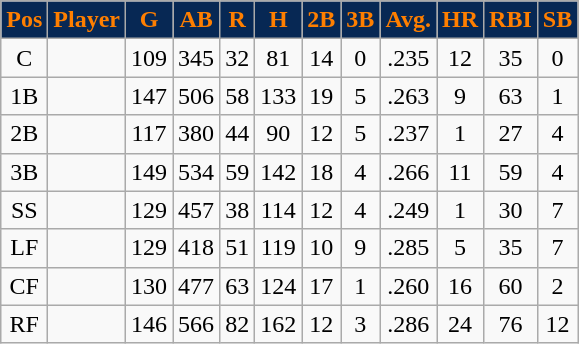<table class="wikitable sortable">
<tr>
<th style="background:#072854; color:#FF7F00">Pos</th>
<th style="background:#072854; color:#FF7F00">Player</th>
<th style="background:#072854; color:#FF7F00">G</th>
<th style="background:#072854; color:#FF7F00">AB</th>
<th style="background:#072854; color:#FF7F00">R</th>
<th style="background:#072854; color:#FF7F00">H</th>
<th style="background:#072854; color:#FF7F00">2B</th>
<th style="background:#072854; color:#FF7F00">3B</th>
<th style="background:#072854; color:#FF7F00">Avg.</th>
<th style="background:#072854; color:#FF7F00">HR</th>
<th style="background:#072854; color:#FF7F00">RBI</th>
<th style="background:#072854; color:#FF7F00">SB</th>
</tr>
<tr align="center">
<td>C</td>
<td></td>
<td>109</td>
<td>345</td>
<td>32</td>
<td>81</td>
<td>14</td>
<td>0</td>
<td>.235</td>
<td>12</td>
<td>35</td>
<td>0</td>
</tr>
<tr align="center">
<td>1B</td>
<td></td>
<td>147</td>
<td>506</td>
<td>58</td>
<td>133</td>
<td>19</td>
<td>5</td>
<td>.263</td>
<td>9</td>
<td>63</td>
<td>1</td>
</tr>
<tr align="center">
<td>2B</td>
<td></td>
<td>117</td>
<td>380</td>
<td>44</td>
<td>90</td>
<td>12</td>
<td>5</td>
<td>.237</td>
<td>1</td>
<td>27</td>
<td>4</td>
</tr>
<tr align="center">
<td>3B</td>
<td></td>
<td>149</td>
<td>534</td>
<td>59</td>
<td>142</td>
<td>18</td>
<td>4</td>
<td>.266</td>
<td>11</td>
<td>59</td>
<td>4</td>
</tr>
<tr align="center">
<td>SS</td>
<td></td>
<td>129</td>
<td>457</td>
<td>38</td>
<td>114</td>
<td>12</td>
<td>4</td>
<td>.249</td>
<td>1</td>
<td>30</td>
<td>7</td>
</tr>
<tr align="center">
<td>LF</td>
<td></td>
<td>129</td>
<td>418</td>
<td>51</td>
<td>119</td>
<td>10</td>
<td>9</td>
<td>.285</td>
<td>5</td>
<td>35</td>
<td>7</td>
</tr>
<tr align="center">
<td>CF</td>
<td></td>
<td>130</td>
<td>477</td>
<td>63</td>
<td>124</td>
<td>17</td>
<td>1</td>
<td>.260</td>
<td>16</td>
<td>60</td>
<td>2</td>
</tr>
<tr align="center">
<td>RF</td>
<td></td>
<td>146</td>
<td>566</td>
<td>82</td>
<td>162</td>
<td>12</td>
<td>3</td>
<td>.286</td>
<td>24</td>
<td>76</td>
<td>12</td>
</tr>
</table>
